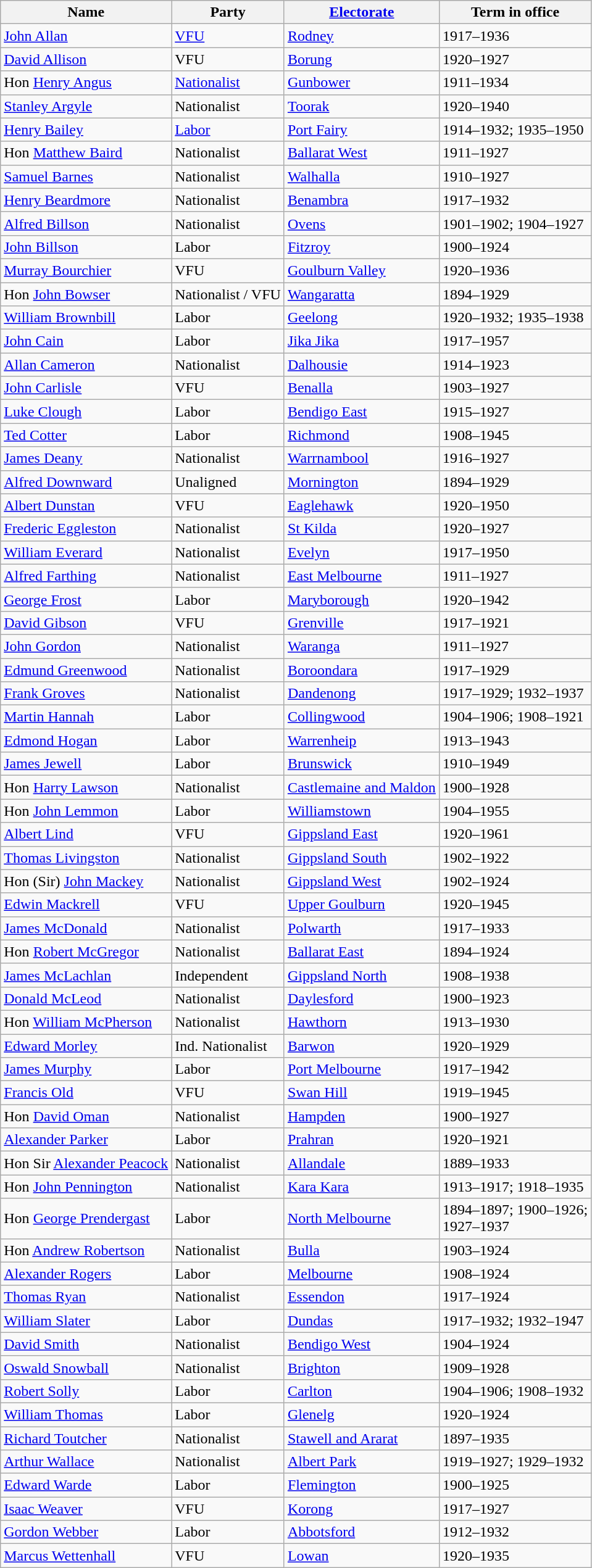<table class="wikitable sortable">
<tr>
<th><strong>Name</strong></th>
<th><strong>Party</strong></th>
<th><strong><a href='#'>Electorate</a></strong></th>
<th><strong>Term in office</strong></th>
</tr>
<tr>
<td><a href='#'>John Allan</a></td>
<td><a href='#'>VFU</a></td>
<td><a href='#'>Rodney</a></td>
<td>1917–1936</td>
</tr>
<tr>
<td><a href='#'>David Allison</a></td>
<td>VFU</td>
<td><a href='#'>Borung</a></td>
<td>1920–1927</td>
</tr>
<tr>
<td>Hon <a href='#'>Henry Angus</a></td>
<td><a href='#'>Nationalist</a></td>
<td><a href='#'>Gunbower</a></td>
<td>1911–1934</td>
</tr>
<tr>
<td><a href='#'>Stanley Argyle</a></td>
<td>Nationalist</td>
<td><a href='#'>Toorak</a></td>
<td>1920–1940</td>
</tr>
<tr>
<td><a href='#'>Henry Bailey</a></td>
<td><a href='#'>Labor</a></td>
<td><a href='#'>Port Fairy</a></td>
<td>1914–1932; 1935–1950</td>
</tr>
<tr>
<td>Hon <a href='#'>Matthew Baird</a></td>
<td>Nationalist</td>
<td><a href='#'>Ballarat West</a></td>
<td>1911–1927</td>
</tr>
<tr>
<td><a href='#'>Samuel Barnes</a></td>
<td>Nationalist</td>
<td><a href='#'>Walhalla</a></td>
<td>1910–1927</td>
</tr>
<tr>
<td><a href='#'>Henry Beardmore</a></td>
<td>Nationalist</td>
<td><a href='#'>Benambra</a></td>
<td>1917–1932</td>
</tr>
<tr>
<td><a href='#'>Alfred Billson</a></td>
<td>Nationalist</td>
<td><a href='#'>Ovens</a></td>
<td>1901–1902; 1904–1927</td>
</tr>
<tr>
<td><a href='#'>John Billson</a></td>
<td>Labor</td>
<td><a href='#'>Fitzroy</a></td>
<td>1900–1924</td>
</tr>
<tr>
<td><a href='#'>Murray Bourchier</a></td>
<td>VFU</td>
<td><a href='#'>Goulburn Valley</a></td>
<td>1920–1936</td>
</tr>
<tr>
<td>Hon <a href='#'>John Bowser</a></td>
<td>Nationalist / VFU</td>
<td><a href='#'>Wangaratta</a></td>
<td>1894–1929</td>
</tr>
<tr>
<td><a href='#'>William Brownbill</a></td>
<td>Labor</td>
<td><a href='#'>Geelong</a></td>
<td>1920–1932; 1935–1938</td>
</tr>
<tr>
<td><a href='#'>John Cain</a></td>
<td>Labor</td>
<td><a href='#'>Jika Jika</a></td>
<td>1917–1957</td>
</tr>
<tr>
<td><a href='#'>Allan Cameron</a></td>
<td>Nationalist</td>
<td><a href='#'>Dalhousie</a></td>
<td>1914–1923</td>
</tr>
<tr>
<td><a href='#'>John Carlisle</a></td>
<td>VFU</td>
<td><a href='#'>Benalla</a></td>
<td>1903–1927</td>
</tr>
<tr>
<td><a href='#'>Luke Clough</a></td>
<td>Labor</td>
<td><a href='#'>Bendigo East</a></td>
<td>1915–1927</td>
</tr>
<tr>
<td><a href='#'>Ted Cotter</a></td>
<td>Labor</td>
<td><a href='#'>Richmond</a></td>
<td>1908–1945</td>
</tr>
<tr>
<td><a href='#'>James Deany</a></td>
<td>Nationalist</td>
<td><a href='#'>Warrnambool</a></td>
<td>1916–1927</td>
</tr>
<tr>
<td><a href='#'>Alfred Downward</a></td>
<td>Unaligned</td>
<td><a href='#'>Mornington</a></td>
<td>1894–1929</td>
</tr>
<tr>
<td><a href='#'>Albert Dunstan</a></td>
<td>VFU</td>
<td><a href='#'>Eaglehawk</a></td>
<td>1920–1950</td>
</tr>
<tr>
<td><a href='#'>Frederic Eggleston</a></td>
<td>Nationalist</td>
<td><a href='#'>St Kilda</a></td>
<td>1920–1927</td>
</tr>
<tr>
<td><a href='#'>William Everard</a></td>
<td>Nationalist</td>
<td><a href='#'>Evelyn</a></td>
<td>1917–1950</td>
</tr>
<tr>
<td><a href='#'>Alfred Farthing</a></td>
<td>Nationalist</td>
<td><a href='#'>East Melbourne</a></td>
<td>1911–1927</td>
</tr>
<tr>
<td><a href='#'>George Frost</a></td>
<td>Labor</td>
<td><a href='#'>Maryborough</a></td>
<td>1920–1942</td>
</tr>
<tr>
<td><a href='#'>David Gibson</a></td>
<td>VFU</td>
<td><a href='#'>Grenville</a></td>
<td>1917–1921</td>
</tr>
<tr>
<td><a href='#'>John Gordon</a></td>
<td>Nationalist</td>
<td><a href='#'>Waranga</a></td>
<td>1911–1927</td>
</tr>
<tr>
<td><a href='#'>Edmund Greenwood</a></td>
<td>Nationalist</td>
<td><a href='#'>Boroondara</a></td>
<td>1917–1929</td>
</tr>
<tr>
<td><a href='#'>Frank Groves</a></td>
<td>Nationalist</td>
<td><a href='#'>Dandenong</a></td>
<td>1917–1929; 1932–1937</td>
</tr>
<tr>
<td><a href='#'>Martin Hannah</a></td>
<td>Labor</td>
<td><a href='#'>Collingwood</a></td>
<td>1904–1906; 1908–1921</td>
</tr>
<tr>
<td><a href='#'>Edmond Hogan</a></td>
<td>Labor</td>
<td><a href='#'>Warrenheip</a></td>
<td>1913–1943</td>
</tr>
<tr>
<td><a href='#'>James Jewell</a></td>
<td>Labor</td>
<td><a href='#'>Brunswick</a></td>
<td>1910–1949</td>
</tr>
<tr>
<td>Hon <a href='#'>Harry Lawson</a></td>
<td>Nationalist</td>
<td><a href='#'>Castlemaine and Maldon</a></td>
<td>1900–1928</td>
</tr>
<tr>
<td>Hon <a href='#'>John Lemmon</a></td>
<td>Labor</td>
<td><a href='#'>Williamstown</a></td>
<td>1904–1955</td>
</tr>
<tr>
<td><a href='#'>Albert Lind</a></td>
<td>VFU</td>
<td><a href='#'>Gippsland East</a></td>
<td>1920–1961</td>
</tr>
<tr>
<td><a href='#'>Thomas Livingston</a></td>
<td>Nationalist</td>
<td><a href='#'>Gippsland South</a></td>
<td>1902–1922</td>
</tr>
<tr>
<td>Hon (Sir) <a href='#'>John Mackey</a></td>
<td>Nationalist</td>
<td><a href='#'>Gippsland West</a></td>
<td>1902–1924</td>
</tr>
<tr>
<td><a href='#'>Edwin Mackrell</a> </td>
<td>VFU</td>
<td><a href='#'>Upper Goulburn</a></td>
<td>1920–1945</td>
</tr>
<tr>
<td><a href='#'>James McDonald</a></td>
<td>Nationalist</td>
<td><a href='#'>Polwarth</a></td>
<td>1917–1933</td>
</tr>
<tr>
<td>Hon <a href='#'>Robert McGregor</a></td>
<td>Nationalist</td>
<td><a href='#'>Ballarat East</a></td>
<td>1894–1924</td>
</tr>
<tr>
<td><a href='#'>James McLachlan</a></td>
<td>Independent</td>
<td><a href='#'>Gippsland North</a></td>
<td>1908–1938</td>
</tr>
<tr>
<td><a href='#'>Donald McLeod</a></td>
<td>Nationalist</td>
<td><a href='#'>Daylesford</a></td>
<td>1900–1923</td>
</tr>
<tr>
<td>Hon <a href='#'>William McPherson</a></td>
<td>Nationalist</td>
<td><a href='#'>Hawthorn</a></td>
<td>1913–1930</td>
</tr>
<tr>
<td><a href='#'>Edward Morley</a></td>
<td>Ind. Nationalist</td>
<td><a href='#'>Barwon</a></td>
<td>1920–1929</td>
</tr>
<tr>
<td><a href='#'>James Murphy</a></td>
<td>Labor</td>
<td><a href='#'>Port Melbourne</a></td>
<td>1917–1942</td>
</tr>
<tr>
<td><a href='#'>Francis Old</a></td>
<td>VFU</td>
<td><a href='#'>Swan Hill</a></td>
<td>1919–1945</td>
</tr>
<tr>
<td>Hon <a href='#'>David Oman</a></td>
<td>Nationalist</td>
<td><a href='#'>Hampden</a></td>
<td>1900–1927</td>
</tr>
<tr>
<td><a href='#'>Alexander Parker</a></td>
<td>Labor</td>
<td><a href='#'>Prahran</a></td>
<td>1920–1921</td>
</tr>
<tr>
<td>Hon Sir <a href='#'>Alexander Peacock</a></td>
<td>Nationalist</td>
<td><a href='#'>Allandale</a></td>
<td>1889–1933</td>
</tr>
<tr>
<td>Hon <a href='#'>John Pennington</a></td>
<td>Nationalist</td>
<td><a href='#'>Kara Kara</a></td>
<td>1913–1917; 1918–1935</td>
</tr>
<tr>
<td>Hon <a href='#'>George Prendergast</a></td>
<td>Labor</td>
<td><a href='#'>North Melbourne</a></td>
<td>1894–1897; 1900–1926;<br>1927–1937</td>
</tr>
<tr>
<td>Hon <a href='#'>Andrew Robertson</a></td>
<td>Nationalist</td>
<td><a href='#'>Bulla</a></td>
<td>1903–1924</td>
</tr>
<tr>
<td><a href='#'>Alexander Rogers</a></td>
<td>Labor</td>
<td><a href='#'>Melbourne</a></td>
<td>1908–1924</td>
</tr>
<tr>
<td><a href='#'>Thomas Ryan</a></td>
<td>Nationalist</td>
<td><a href='#'>Essendon</a></td>
<td>1917–1924</td>
</tr>
<tr>
<td><a href='#'>William Slater</a></td>
<td>Labor</td>
<td><a href='#'>Dundas</a></td>
<td>1917–1932; 1932–1947</td>
</tr>
<tr>
<td><a href='#'>David Smith</a></td>
<td>Nationalist</td>
<td><a href='#'>Bendigo West</a></td>
<td>1904–1924</td>
</tr>
<tr>
<td><a href='#'>Oswald Snowball</a></td>
<td>Nationalist</td>
<td><a href='#'>Brighton</a></td>
<td>1909–1928</td>
</tr>
<tr>
<td><a href='#'>Robert Solly</a></td>
<td>Labor</td>
<td><a href='#'>Carlton</a></td>
<td>1904–1906; 1908–1932</td>
</tr>
<tr>
<td><a href='#'>William Thomas</a></td>
<td>Labor</td>
<td><a href='#'>Glenelg</a></td>
<td>1920–1924</td>
</tr>
<tr>
<td><a href='#'>Richard Toutcher</a></td>
<td>Nationalist</td>
<td><a href='#'>Stawell and Ararat</a></td>
<td>1897–1935</td>
</tr>
<tr>
<td><a href='#'>Arthur Wallace</a></td>
<td>Nationalist</td>
<td><a href='#'>Albert Park</a></td>
<td>1919–1927; 1929–1932</td>
</tr>
<tr>
<td><a href='#'>Edward Warde</a></td>
<td>Labor</td>
<td><a href='#'>Flemington</a></td>
<td>1900–1925</td>
</tr>
<tr>
<td><a href='#'>Isaac Weaver</a></td>
<td>VFU</td>
<td><a href='#'>Korong</a></td>
<td>1917–1927</td>
</tr>
<tr>
<td><a href='#'>Gordon Webber</a></td>
<td>Labor</td>
<td><a href='#'>Abbotsford</a></td>
<td>1912–1932</td>
</tr>
<tr>
<td><a href='#'>Marcus Wettenhall</a></td>
<td>VFU</td>
<td><a href='#'>Lowan</a></td>
<td>1920–1935</td>
</tr>
</table>
